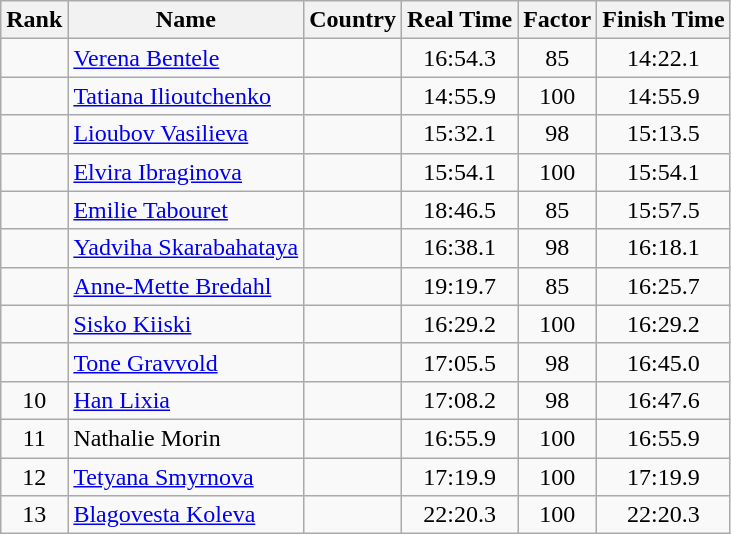<table class="wikitable sortable" style="text-align:center">
<tr>
<th>Rank</th>
<th>Name</th>
<th>Country</th>
<th>Real Time</th>
<th>Factor</th>
<th>Finish Time</th>
</tr>
<tr>
<td></td>
<td align=left><a href='#'>Verena Bentele</a></td>
<td align=left></td>
<td>16:54.3</td>
<td>85</td>
<td>14:22.1</td>
</tr>
<tr>
<td></td>
<td align=left><a href='#'>Tatiana Ilioutchenko</a></td>
<td align=left></td>
<td>14:55.9</td>
<td>100</td>
<td>14:55.9</td>
</tr>
<tr>
<td></td>
<td align=left><a href='#'>Lioubov Vasilieva</a></td>
<td align=left></td>
<td>15:32.1</td>
<td>98</td>
<td>15:13.5</td>
</tr>
<tr>
<td></td>
<td align=left><a href='#'>Elvira Ibraginova</a></td>
<td align=left></td>
<td>15:54.1</td>
<td>100</td>
<td>15:54.1</td>
</tr>
<tr>
<td></td>
<td align=left><a href='#'>Emilie Tabouret</a></td>
<td align=left></td>
<td>18:46.5</td>
<td>85</td>
<td>15:57.5</td>
</tr>
<tr>
<td></td>
<td align=left><a href='#'>Yadviha Skarabahataya</a></td>
<td align=left></td>
<td>16:38.1</td>
<td>98</td>
<td>16:18.1</td>
</tr>
<tr>
<td></td>
<td align=left><a href='#'>Anne-Mette Bredahl</a></td>
<td align=left></td>
<td>19:19.7</td>
<td>85</td>
<td>16:25.7</td>
</tr>
<tr>
<td></td>
<td align=left><a href='#'>Sisko Kiiski</a></td>
<td align=left></td>
<td>16:29.2</td>
<td>100</td>
<td>16:29.2</td>
</tr>
<tr>
<td></td>
<td align=left><a href='#'>Tone Gravvold</a></td>
<td align=left></td>
<td>17:05.5</td>
<td>98</td>
<td>16:45.0</td>
</tr>
<tr>
<td>10</td>
<td align=left><a href='#'>Han Lixia</a></td>
<td align=left></td>
<td>17:08.2</td>
<td>98</td>
<td>16:47.6</td>
</tr>
<tr>
<td>11</td>
<td align=left>Nathalie Morin</td>
<td align=left></td>
<td>16:55.9</td>
<td>100</td>
<td>16:55.9</td>
</tr>
<tr>
<td>12</td>
<td align=left><a href='#'>Tetyana Smyrnova</a></td>
<td align=left></td>
<td>17:19.9</td>
<td>100</td>
<td>17:19.9</td>
</tr>
<tr>
<td>13</td>
<td align=left><a href='#'>Blagovesta Koleva</a></td>
<td align=left></td>
<td>22:20.3</td>
<td>100</td>
<td>22:20.3</td>
</tr>
</table>
